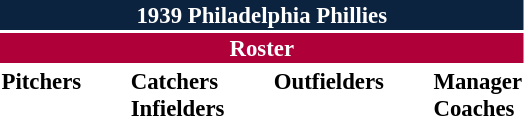<table class="toccolours" style="font-size: 95%;">
<tr>
<th colspan="10" style="background-color: #0C2340; color: white; text-align: center;">1939 Philadelphia Phillies</th>
</tr>
<tr>
<td colspan="10" style="background-color: #af0039; color: white; text-align: center;"><strong>Roster</strong></td>
</tr>
<tr>
<td valign="top"><strong>Pitchers</strong><br>















</td>
<td width="25px"></td>
<td valign="top"><strong>Catchers</strong><br>





<strong>Infielders</strong>













</td>
<td width="25px"></td>
<td valign="top"><strong>Outfielders</strong><br>







</td>
<td width="25px"></td>
<td valign="top"><strong>Manager</strong><br>
<strong>Coaches</strong>

</td>
</tr>
</table>
